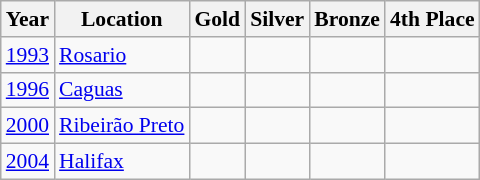<table class=wikitable style="font-size:90%">
<tr>
<th>Year</th>
<th>Location</th>
<th>Gold</th>
<th>Silver</th>
<th>Bronze</th>
<th>4th Place</th>
</tr>
<tr>
<td><a href='#'>1993</a></td>
<td> <a href='#'>Rosario</a></td>
<td><strong></strong></td>
<td></td>
<td></td>
<td></td>
</tr>
<tr>
<td><a href='#'>1996</a></td>
<td> <a href='#'>Caguas</a></td>
<td><strong></strong></td>
<td></td>
<td></td>
<td></td>
</tr>
<tr>
<td><a href='#'>2000</a></td>
<td> <a href='#'>Ribeirão Preto</a></td>
<td><strong></strong></td>
<td></td>
<td></td>
<td></td>
</tr>
<tr>
<td><a href='#'>2004</a></td>
<td> <a href='#'>Halifax</a></td>
<td><strong></strong></td>
<td></td>
<td></td>
<td></td>
</tr>
</table>
